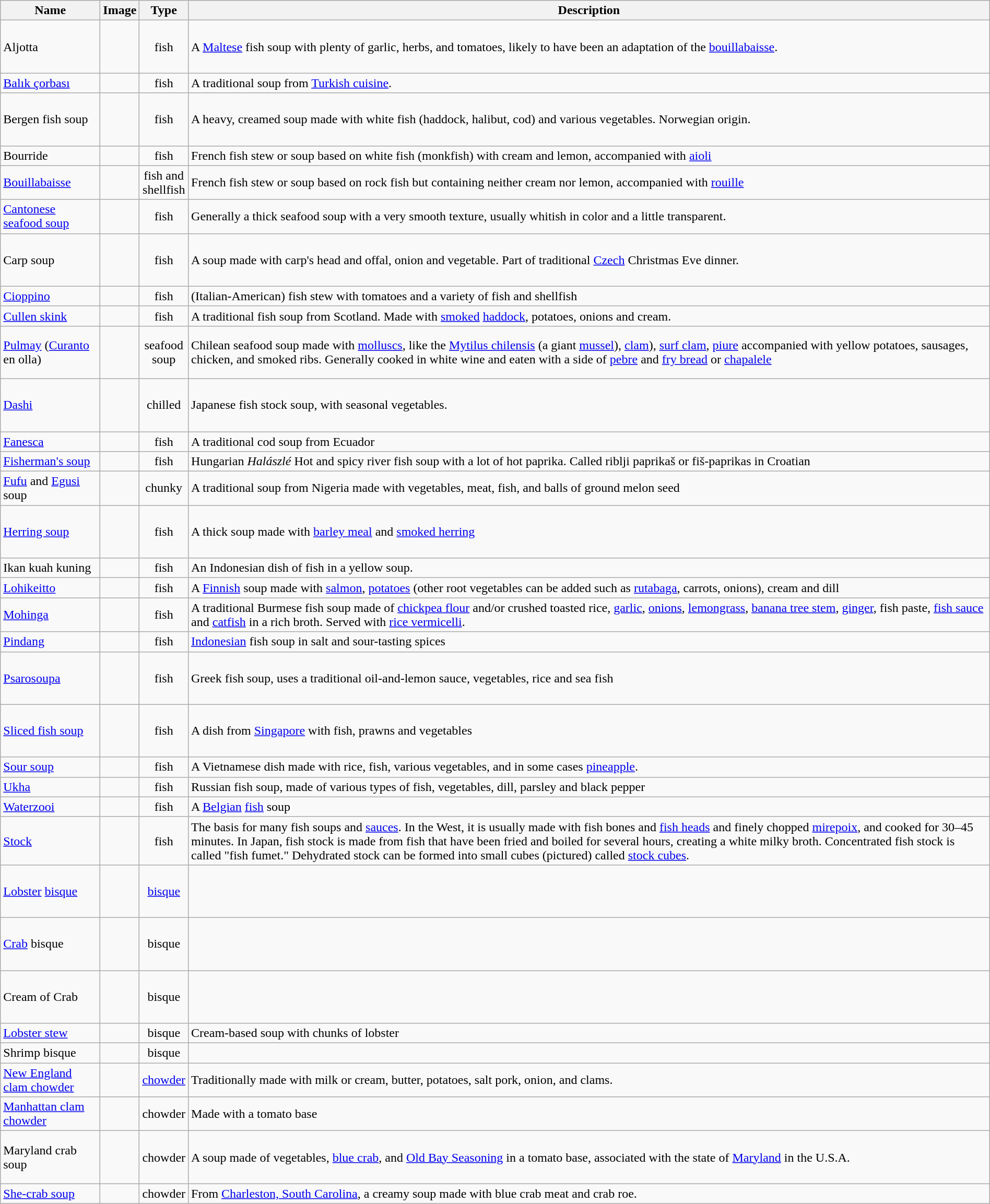<table class="wikitable sortable" style="width:100%; height:100px;">
<tr>
<th style="width:120px;">Name</th>
<th>Image</th>
<th style="width:40px;">Type</th>
<th>Description</th>
</tr>
<tr>
<td>Aljotta</td>
<td style="height:60px;"></td>
<td align=center>fish</td>
<td>A <a href='#'>Maltese</a> fish soup with plenty of garlic, herbs, and tomatoes, likely to have been an adaptation of the <a href='#'>bouillabaisse</a>.</td>
</tr>
<tr>
<td><a href='#'>Balık çorbası</a></td>
<td></td>
<td align=center>fish</td>
<td>A traditional soup from <a href='#'>Turkish cuisine</a>.</td>
</tr>
<tr>
<td>Bergen fish soup</td>
<td style="height:60px;"></td>
<td align=center>fish</td>
<td>A heavy, creamed soup made with white fish (haddock, halibut, cod) and various vegetables. Norwegian origin.</td>
</tr>
<tr>
<td>Bourride</td>
<td></td>
<td align=center>fish</td>
<td>French fish stew or soup based on white fish (monkfish) with cream and lemon, accompanied with <a href='#'>aioli</a></td>
</tr>
<tr>
<td><a href='#'>Bouillabaisse</a></td>
<td></td>
<td align=center>fish and shellfish</td>
<td>French fish stew or soup based on rock fish but containing neither cream nor lemon, accompanied with <a href='#'>rouille</a></td>
</tr>
<tr>
<td><a href='#'>Cantonese seafood soup</a></td>
<td></td>
<td align=center>fish</td>
<td>Generally a thick seafood soup with a very smooth texture, usually whitish in color and a little transparent.</td>
</tr>
<tr>
<td>Carp soup</td>
<td style="height:60px;"></td>
<td align=center>fish</td>
<td>A soup made with carp's head and offal, onion and vegetable. Part of traditional <a href='#'>Czech</a> Christmas Eve dinner.</td>
</tr>
<tr>
<td><a href='#'>Cioppino</a></td>
<td></td>
<td align=center>fish</td>
<td>(Italian-American) fish stew with tomatoes and a variety of fish and shellfish</td>
</tr>
<tr>
<td><a href='#'>Cullen skink</a></td>
<td></td>
<td align=center>fish</td>
<td>A traditional fish soup from Scotland. Made with <a href='#'>smoked</a> <a href='#'>haddock</a>, potatoes, onions and cream.</td>
</tr>
<tr>
<td><a href='#'>Pulmay</a> (<a href='#'>Curanto</a> en olla)</td>
<td style="height:60px;"></td>
<td align=center>seafood soup</td>
<td>Chilean seafood soup made with <a href='#'>molluscs</a>, like the <a href='#'>Mytilus chilensis</a> (a giant <a href='#'>mussel</a>), <a href='#'>clam</a>), <a href='#'>surf clam</a>, <a href='#'>piure</a> accompanied with yellow potatoes, sausages, chicken, and smoked ribs. Generally cooked in white wine and eaten with a side of <a href='#'>pebre</a> and <a href='#'>fry bread</a> or <a href='#'>chapalele</a></td>
</tr>
<tr>
<td><a href='#'>Dashi</a></td>
<td style="height:60px;"></td>
<td align=center>chilled</td>
<td>Japanese fish stock soup, with seasonal vegetables.</td>
</tr>
<tr>
<td><a href='#'>Fanesca</a></td>
<td></td>
<td align=center>fish</td>
<td>A traditional cod soup from Ecuador</td>
</tr>
<tr>
<td><a href='#'>Fisherman's soup</a></td>
<td></td>
<td align=center>fish</td>
<td>Hungarian <em>Halászlé</em> Ηot and spicy river fish soup with a lot of hot paprika. Called riblji paprikaš or fiš-paprikas in Croatian</td>
</tr>
<tr>
<td><a href='#'>Fufu</a> and <a href='#'>Egusi</a> soup</td>
<td></td>
<td align=center>chunky</td>
<td>A traditional soup from Nigeria made with vegetables, meat, fish, and balls of ground melon seed</td>
</tr>
<tr>
<td><a href='#'>Herring soup</a></td>
<td style="height:60px;"></td>
<td align=center>fish</td>
<td>A thick soup made with <a href='#'>barley meal</a> and <a href='#'>smoked herring</a></td>
</tr>
<tr>
<td>Ikan kuah kuning</td>
<td></td>
<td align=center>fish</td>
<td>An Indonesian dish of fish in a yellow soup.</td>
</tr>
<tr>
<td><a href='#'>Lohikeitto</a></td>
<td></td>
<td align=center>fish</td>
<td>A <a href='#'>Finnish</a> soup made with <a href='#'>salmon</a>, <a href='#'>potatoes</a> (other root vegetables can be added such as <a href='#'>rutabaga</a>, carrots, onions), cream and dill</td>
</tr>
<tr>
<td><a href='#'>Mohinga</a></td>
<td></td>
<td align=center>fish</td>
<td>A traditional Burmese fish soup made of <a href='#'>chickpea flour</a> and/or crushed toasted rice, <a href='#'>garlic</a>, <a href='#'>onions</a>, <a href='#'>lemongrass</a>, <a href='#'>banana tree stem</a>, <a href='#'>ginger</a>, fish paste, <a href='#'>fish sauce</a> and <a href='#'>catfish</a> in a rich broth. Served with <a href='#'>rice vermicelli</a>.</td>
</tr>
<tr>
<td><a href='#'>Pindang</a></td>
<td></td>
<td align=center>fish</td>
<td><a href='#'>Indonesian</a> fish soup in salt and sour-tasting spices</td>
</tr>
<tr>
<td><a href='#'>Psarosoupa</a></td>
<td style="height:60px;"></td>
<td align=center>fish</td>
<td>Greek fish soup, uses a traditional oil-and-lemon sauce, vegetables, rice and sea fish</td>
</tr>
<tr>
<td><a href='#'>Sliced fish soup</a></td>
<td style="height:60px;"></td>
<td align=center>fish</td>
<td>A dish from <a href='#'>Singapore</a> with fish, prawns and vegetables</td>
</tr>
<tr>
<td><a href='#'>Sour soup</a></td>
<td></td>
<td align=center>fish</td>
<td>A Vietnamese dish made with rice, fish, various vegetables, and in some cases <a href='#'>pineapple</a>.</td>
</tr>
<tr>
<td><a href='#'>Ukha</a></td>
<td></td>
<td align=center>fish</td>
<td>Russian fish soup, made of various types of fish, vegetables, dill, parsley and black pepper</td>
</tr>
<tr>
<td><a href='#'>Waterzooi</a></td>
<td></td>
<td align=center>fish</td>
<td>A <a href='#'>Belgian</a> <a href='#'>fish</a> soup</td>
</tr>
<tr>
<td><a href='#'>Stock</a></td>
<td></td>
<td align=center>fish</td>
<td>The basis for many  fish soups and <a href='#'>sauces</a>. In the West, it is usually made with fish bones and <a href='#'>fish heads</a> and finely chopped <a href='#'>mirepoix</a>, and cooked for 30–45 minutes. In Japan, fish stock is made from fish that have been fried and boiled for several hours, creating a white milky broth. Concentrated fish stock is called "fish fumet." Dehydrated stock can be formed into small cubes (pictured) called <a href='#'>stock cubes</a>.</td>
</tr>
<tr>
<td><a href='#'>Lobster</a> <a href='#'>bisque</a></td>
<td style="height:60px;"></td>
<td align=center><a href='#'>bisque</a></td>
<td></td>
</tr>
<tr>
<td><a href='#'>Crab</a> bisque</td>
<td style="height:60px;"></td>
<td align=center>bisque</td>
<td></td>
</tr>
<tr>
<td>Cream of Crab</td>
<td style="height:60px;"></td>
<td align=center>bisque</td>
<td></td>
</tr>
<tr>
<td><a href='#'>Lobster stew</a></td>
<td></td>
<td align=center>bisque</td>
<td>Cream-based soup with chunks of lobster</td>
</tr>
<tr>
<td>Shrimp bisque</td>
<td></td>
<td align=center>bisque</td>
<td></td>
</tr>
<tr>
<td><a href='#'>New England clam chowder</a></td>
<td></td>
<td align=center><a href='#'>chowder</a></td>
<td>Traditionally made with milk or cream, butter, potatoes, salt pork, onion, and clams.</td>
</tr>
<tr>
<td><a href='#'>Manhattan clam chowder</a></td>
<td></td>
<td align=center>chowder</td>
<td>Made with a tomato base</td>
</tr>
<tr>
<td>Maryland crab soup</td>
<td style="height:60px;"></td>
<td align=center>chowder</td>
<td>A soup made of vegetables, <a href='#'>blue crab</a>, and <a href='#'>Old Bay Seasoning</a> in a tomato base, associated with the state of <a href='#'>Maryland</a> in the U.S.A.</td>
</tr>
<tr>
<td><a href='#'>She-crab soup</a></td>
<td></td>
<td align=center>chowder</td>
<td>From <a href='#'>Charleston, South Carolina</a>, a creamy soup made with blue crab meat and crab roe.</td>
</tr>
</table>
